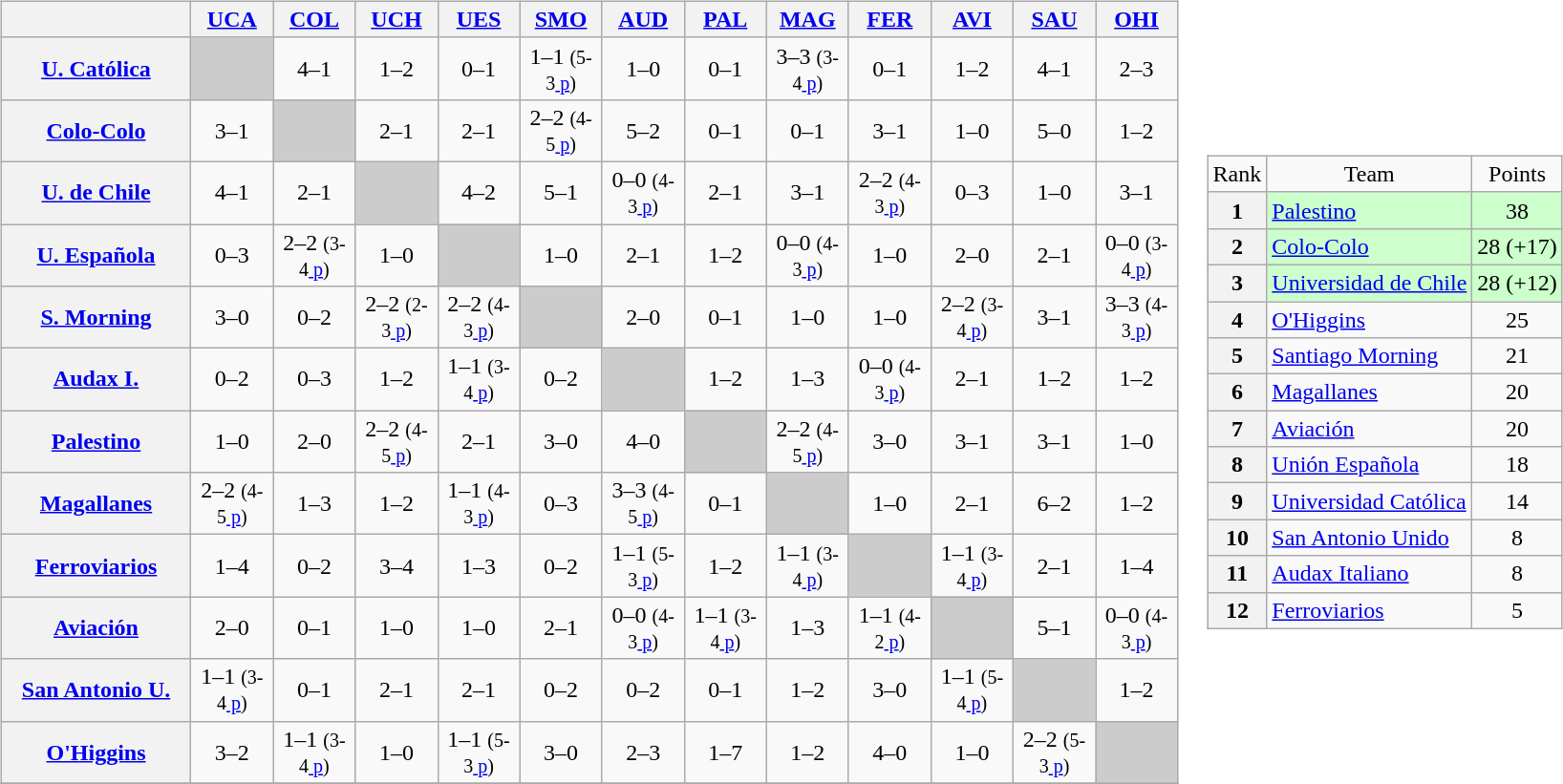<table>
<tr>
<td><br><table class="wikitable" style="text-align:center">
<tr>
<th width="125"> </th>
<th width="50"><a href='#'>UCA</a></th>
<th width="50"><a href='#'>COL</a></th>
<th width="50"><a href='#'>UCH</a></th>
<th width="50"><a href='#'>UES</a></th>
<th width="50"><a href='#'>SMO</a></th>
<th width="50"><a href='#'>AUD</a></th>
<th width="50"><a href='#'>PAL</a></th>
<th width="50"><a href='#'>MAG</a></th>
<th width="50"><a href='#'>FER</a></th>
<th width="50"><a href='#'>AVI</a></th>
<th width="50"><a href='#'>SAU</a></th>
<th width="50"><a href='#'>OHI</a></th>
</tr>
<tr>
<th><a href='#'>U. Católica</a></th>
<td bgcolor="#CCCCCC"></td>
<td>4–1</td>
<td>1–2</td>
<td>0–1</td>
<td>1–1 <small>(5-3<a href='#'>
p</a>)</small></td>
<td>1–0</td>
<td>0–1</td>
<td>3–3 <small>(3-4<a href='#'>
p</a>)</small></td>
<td>0–1</td>
<td>1–2</td>
<td>4–1</td>
<td>2–3</td>
</tr>
<tr>
<th><a href='#'>Colo-Colo</a></th>
<td>3–1</td>
<td bgcolor="#CCCCCC"></td>
<td>2–1</td>
<td>2–1</td>
<td>2–2 <small>(4-5<a href='#'>
p</a>)</small></td>
<td>5–2</td>
<td>0–1</td>
<td>0–1</td>
<td>3–1</td>
<td>1–0</td>
<td>5–0</td>
<td>1–2</td>
</tr>
<tr>
<th><a href='#'>U. de Chile</a></th>
<td>4–1</td>
<td>2–1</td>
<td bgcolor="#CCCCCC"></td>
<td>4–2</td>
<td>5–1</td>
<td>0–0 <small>(4-3<a href='#'>
p</a>)</small></td>
<td>2–1</td>
<td>3–1</td>
<td>2–2 <small>(4-3<a href='#'>
p</a>)</small></td>
<td>0–3</td>
<td>1–0</td>
<td>3–1</td>
</tr>
<tr>
<th><a href='#'>U. Española</a></th>
<td>0–3</td>
<td>2–2 <small>(3-4<a href='#'>
p</a>)</small></td>
<td>1–0</td>
<td bgcolor="#CCCCCC"></td>
<td>1–0</td>
<td>2–1</td>
<td>1–2</td>
<td>0–0 <small>(4-3<a href='#'>
p</a>)</small></td>
<td>1–0</td>
<td>2–0</td>
<td>2–1</td>
<td>0–0 <small>(3-4<a href='#'>
p</a>)</small></td>
</tr>
<tr>
<th><a href='#'>S. Morning</a></th>
<td>3–0</td>
<td>0–2</td>
<td>2–2 <small>(2-3<a href='#'>
p</a>)</small></td>
<td>2–2 <small>(4-3<a href='#'>
p</a>)</small></td>
<td bgcolor="#CCCCCC"></td>
<td>2–0</td>
<td>0–1</td>
<td>1–0</td>
<td>1–0</td>
<td>2–2 <small>(3-4<a href='#'>
p</a>)</small></td>
<td>3–1</td>
<td>3–3 <small>(4-3<a href='#'>
p</a>)</small></td>
</tr>
<tr>
<th><a href='#'>Audax I.</a></th>
<td>0–2</td>
<td>0–3</td>
<td>1–2</td>
<td>1–1 <small>(3-4<a href='#'>
p</a>)</small></td>
<td>0–2</td>
<td bgcolor="#CCCCCC"></td>
<td>1–2</td>
<td>1–3</td>
<td>0–0 <small>(4-3<a href='#'>
p</a>)</small></td>
<td>2–1</td>
<td>1–2</td>
<td>1–2</td>
</tr>
<tr>
<th><a href='#'>Palestino</a></th>
<td>1–0</td>
<td>2–0</td>
<td>2–2 <small>(4-5<a href='#'>
p</a>)</small></td>
<td>2–1</td>
<td>3–0</td>
<td>4–0</td>
<td bgcolor="#CCCCCC"></td>
<td>2–2 <small>(4-5<a href='#'>
p</a>)</small></td>
<td>3–0</td>
<td>3–1</td>
<td>3–1</td>
<td>1–0</td>
</tr>
<tr>
<th><a href='#'>Magallanes</a></th>
<td>2–2 <small>(4-5<a href='#'>
p</a>)</small></td>
<td>1–3</td>
<td>1–2</td>
<td>1–1 <small>(4-3<a href='#'>
p</a>)</small></td>
<td>0–3</td>
<td>3–3 <small>(4-5<a href='#'>
p</a>)</small></td>
<td>0–1</td>
<td bgcolor="#CCCCCC"></td>
<td>1–0</td>
<td>2–1</td>
<td>6–2</td>
<td>1–2</td>
</tr>
<tr>
<th><a href='#'>Ferroviarios</a></th>
<td>1–4</td>
<td>0–2</td>
<td>3–4</td>
<td>1–3</td>
<td>0–2</td>
<td>1–1 <small>(5-3<a href='#'>
p</a>)</small></td>
<td>1–2</td>
<td>1–1 <small>(3-4<a href='#'>
p</a>)</small></td>
<td bgcolor="#CCCCCC"></td>
<td>1–1 <small>(3-4<a href='#'>
p</a>)</small></td>
<td>2–1</td>
<td>1–4</td>
</tr>
<tr>
<th><a href='#'>Aviación</a></th>
<td>2–0</td>
<td>0–1</td>
<td>1–0</td>
<td>1–0</td>
<td>2–1</td>
<td>0–0 <small>(4-3<a href='#'>
p</a>)</small></td>
<td>1–1 <small>(3-4<a href='#'>
p</a>)</small></td>
<td>1–3</td>
<td>1–1 <small>(4-2<a href='#'>
p</a>)</small></td>
<td bgcolor="#CCCCCC"></td>
<td>5–1</td>
<td>0–0 <small>(4-3<a href='#'>
p</a>)</small></td>
</tr>
<tr>
<th><a href='#'>San Antonio U.</a></th>
<td>1–1 <small>(3-4<a href='#'>
p</a>)</small></td>
<td>0–1</td>
<td>2–1</td>
<td>2–1</td>
<td>0–2</td>
<td>0–2</td>
<td>0–1</td>
<td>1–2</td>
<td>3–0</td>
<td>1–1 <small>(5-4<a href='#'>
p</a>)</small></td>
<td bgcolor="#CCCCCC"></td>
<td>1–2</td>
</tr>
<tr>
<th><a href='#'>O'Higgins</a></th>
<td>3–2</td>
<td>1–1 <small>(3-4<a href='#'>
p</a>)</small></td>
<td>1–0</td>
<td>1–1 <small>(5-3<a href='#'>
p</a>)</small></td>
<td>3–0</td>
<td>2–3</td>
<td>1–7</td>
<td>1–2</td>
<td>4–0</td>
<td>1–0</td>
<td>2–2 <small>(5-3<a href='#'>
p</a>)</small></td>
<td bgcolor="#CCCCCC"></td>
</tr>
<tr>
</tr>
</table>
</td>
<td><br><table class="wikitable" style="text-align: center;">
<tr>
<td>Rank</td>
<td>Team</td>
<td>Points</td>
</tr>
<tr bgcolor="#ccffcc">
<th>1</th>
<td style="text-align: left;"><a href='#'>Palestino</a></td>
<td>38</td>
</tr>
<tr bgcolor="#ccffcc">
<th>2</th>
<td style="text-align: left;"><a href='#'>Colo-Colo</a></td>
<td>28 (+17)</td>
</tr>
<tr bgcolor="#ccffcc">
<th>3</th>
<td style="text-align: left;"><a href='#'>Universidad de Chile</a></td>
<td>28 (+12)</td>
</tr>
<tr>
<th>4</th>
<td style="text-align: left;"><a href='#'>O'Higgins</a></td>
<td>25</td>
</tr>
<tr>
<th>5</th>
<td style="text-align: left;"><a href='#'>Santiago Morning</a></td>
<td>21</td>
</tr>
<tr>
<th>6</th>
<td style="text-align: left;"><a href='#'>Magallanes</a></td>
<td>20</td>
</tr>
<tr>
<th>7</th>
<td style="text-align: left;"><a href='#'>Aviación</a></td>
<td>20</td>
</tr>
<tr>
<th>8</th>
<td style="text-align: left;"><a href='#'>Unión Española</a></td>
<td>18</td>
</tr>
<tr>
<th>9</th>
<td style="text-align: left;"><a href='#'>Universidad Católica</a></td>
<td>14</td>
</tr>
<tr>
<th>10</th>
<td style="text-align: left;"><a href='#'>San Antonio Unido</a></td>
<td>8</td>
</tr>
<tr>
<th>11</th>
<td style="text-align: left;"><a href='#'>Audax Italiano</a></td>
<td>8</td>
</tr>
<tr>
<th>12</th>
<td style="text-align: left;"><a href='#'>Ferroviarios</a></td>
<td>5</td>
</tr>
</table>
</td>
</tr>
</table>
